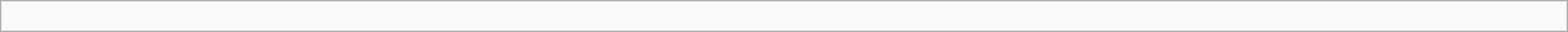<table class="wikitable" width=100%;>
<tr>
<td><br></td>
</tr>
</table>
